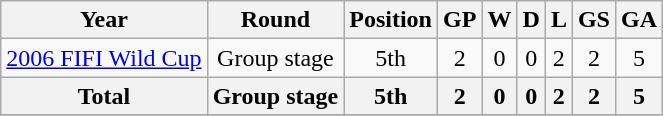<table class="wikitable" style="text-align:center;">
<tr>
<th>Year</th>
<th>Round</th>
<th>Position</th>
<th>GP</th>
<th>W</th>
<th>D</th>
<th>L</th>
<th>GS</th>
<th>GA</th>
</tr>
<tr>
<td><a href='#'>2006 FIFI Wild Cup</a></td>
<td>Group stage</td>
<td>5th</td>
<td>2</td>
<td>0</td>
<td>0</td>
<td>2</td>
<td>2</td>
<td>5</td>
</tr>
<tr>
<th>Total</th>
<th>Group stage</th>
<th>5th</th>
<th>2</th>
<th>0</th>
<th>0</th>
<th>2</th>
<th>2</th>
<th>5</th>
</tr>
<tr>
</tr>
</table>
